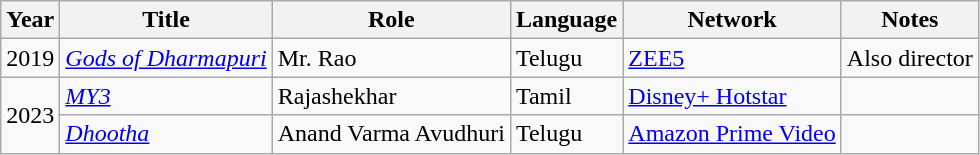<table class="wikitable">
<tr>
<th>Year</th>
<th>Title</th>
<th>Role</th>
<th>Language</th>
<th>Network</th>
<th>Notes</th>
</tr>
<tr>
<td>2019</td>
<td><em><a href='#'>Gods of Dharmapuri</a></em></td>
<td>Mr. Rao</td>
<td>Telugu</td>
<td><a href='#'>ZEE5</a></td>
<td>Also director</td>
</tr>
<tr>
<td rowspan="2">2023</td>
<td><em><a href='#'>MY3</a></em></td>
<td>Rajashekhar</td>
<td>Tamil</td>
<td><a href='#'>Disney+ Hotstar</a></td>
<td></td>
</tr>
<tr>
<td><em><a href='#'>Dhootha</a></em></td>
<td>Anand Varma Avudhuri</td>
<td>Telugu</td>
<td><a href='#'>Amazon Prime Video</a></td>
<td></td>
</tr>
</table>
